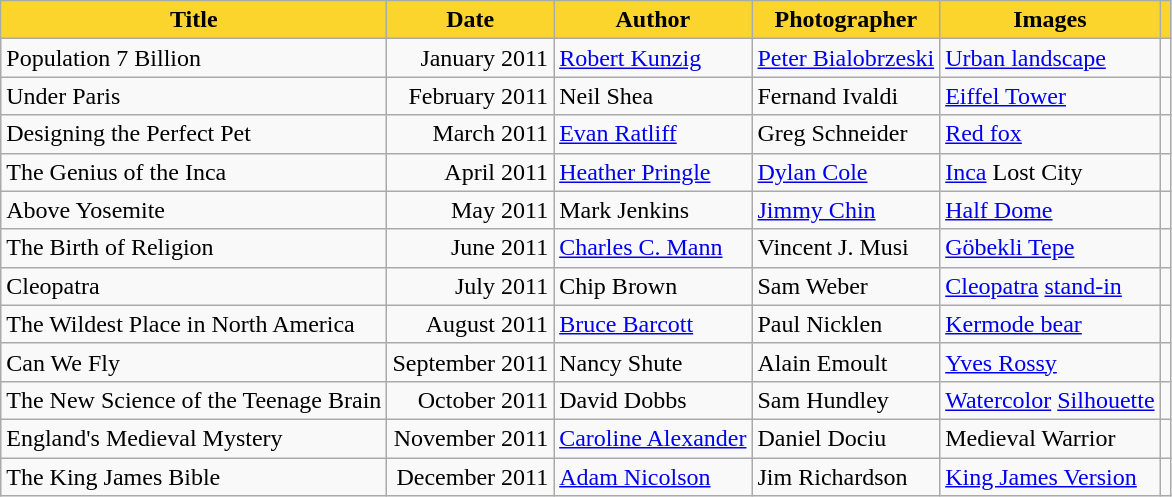<table class="wikitable">
<tr>
<th scope="col" style="background-color:#fbd42c;">Title</th>
<th scope="col" style="background-color:#fbd42c;">Date</th>
<th scope="col" style="background-color:#fbd42c;">Author</th>
<th scope="col" style="background-color:#fbd42c;">Photographer</th>
<th scope="col" style="background-color:#fbd42c;">Images</th>
<th scope="col" style="background-color:#fbd42c;"></th>
</tr>
<tr>
<td scope="row">Population 7 Billion</td>
<td style="text-align:right;">January 2011</td>
<td><a href='#'>Robert Kunzig</a></td>
<td><a href='#'>Peter Bialobrzeski</a></td>
<td><a href='#'>Urban landscape</a></td>
<td></td>
</tr>
<tr>
<td scope="row">Under Paris</td>
<td style="text-align:right;">February 2011</td>
<td>Neil Shea</td>
<td>Fernand Ivaldi</td>
<td><a href='#'>Eiffel Tower</a></td>
<td></td>
</tr>
<tr>
<td scope="row">Designing the Perfect Pet</td>
<td style="text-align:right;">March 2011</td>
<td><a href='#'>Evan Ratliff</a></td>
<td>Greg Schneider</td>
<td><a href='#'>Red fox</a></td>
<td></td>
</tr>
<tr>
<td scope="row">The Genius of the Inca</td>
<td style="text-align:right;">April 2011</td>
<td><a href='#'>Heather Pringle</a></td>
<td><a href='#'>Dylan Cole</a></td>
<td><a href='#'>Inca</a> Lost City</td>
<td></td>
</tr>
<tr>
<td scope="row">Above Yosemite</td>
<td style="text-align:right;">May 2011</td>
<td>Mark Jenkins</td>
<td><a href='#'>Jimmy Chin</a></td>
<td><a href='#'>Half Dome</a></td>
<td></td>
</tr>
<tr>
<td scope="row">The Birth of Religion</td>
<td style="text-align:right;">June 2011</td>
<td><a href='#'>Charles C. Mann</a></td>
<td>Vincent J. Musi</td>
<td><a href='#'>Göbekli Tepe</a></td>
<td></td>
</tr>
<tr>
<td scope="row">Cleopatra</td>
<td style="text-align:right;">July 2011</td>
<td>Chip Brown</td>
<td>Sam Weber</td>
<td><a href='#'>Cleopatra</a> <a href='#'>stand-in</a></td>
<td></td>
</tr>
<tr>
<td scope="row">The Wildest Place in North America</td>
<td style="text-align:right;">August 2011</td>
<td><a href='#'>Bruce Barcott</a></td>
<td>Paul Nicklen</td>
<td><a href='#'>Kermode bear</a></td>
<td></td>
</tr>
<tr>
<td scope="row">Can We Fly</td>
<td style="text-align:right;">September 2011</td>
<td>Nancy Shute</td>
<td>Alain Emoult</td>
<td><a href='#'>Yves Rossy</a></td>
<td></td>
</tr>
<tr>
<td scope="row">The New Science of the Teenage Brain</td>
<td style="text-align:right;">October 2011</td>
<td>David Dobbs</td>
<td>Sam Hundley</td>
<td><a href='#'>Watercolor</a> <a href='#'>Silhouette</a></td>
<td></td>
</tr>
<tr>
<td scope="row">England's Medieval Mystery</td>
<td style="text-align:right;">November 2011</td>
<td><a href='#'>Caroline Alexander</a></td>
<td>Daniel Dociu</td>
<td>Medieval Warrior</td>
<td></td>
</tr>
<tr>
<td scope="row">The King James Bible</td>
<td style="text-align:right;">December 2011</td>
<td><a href='#'>Adam Nicolson</a></td>
<td>Jim Richardson</td>
<td><a href='#'>King James Version</a></td>
<td></td>
</tr>
</table>
